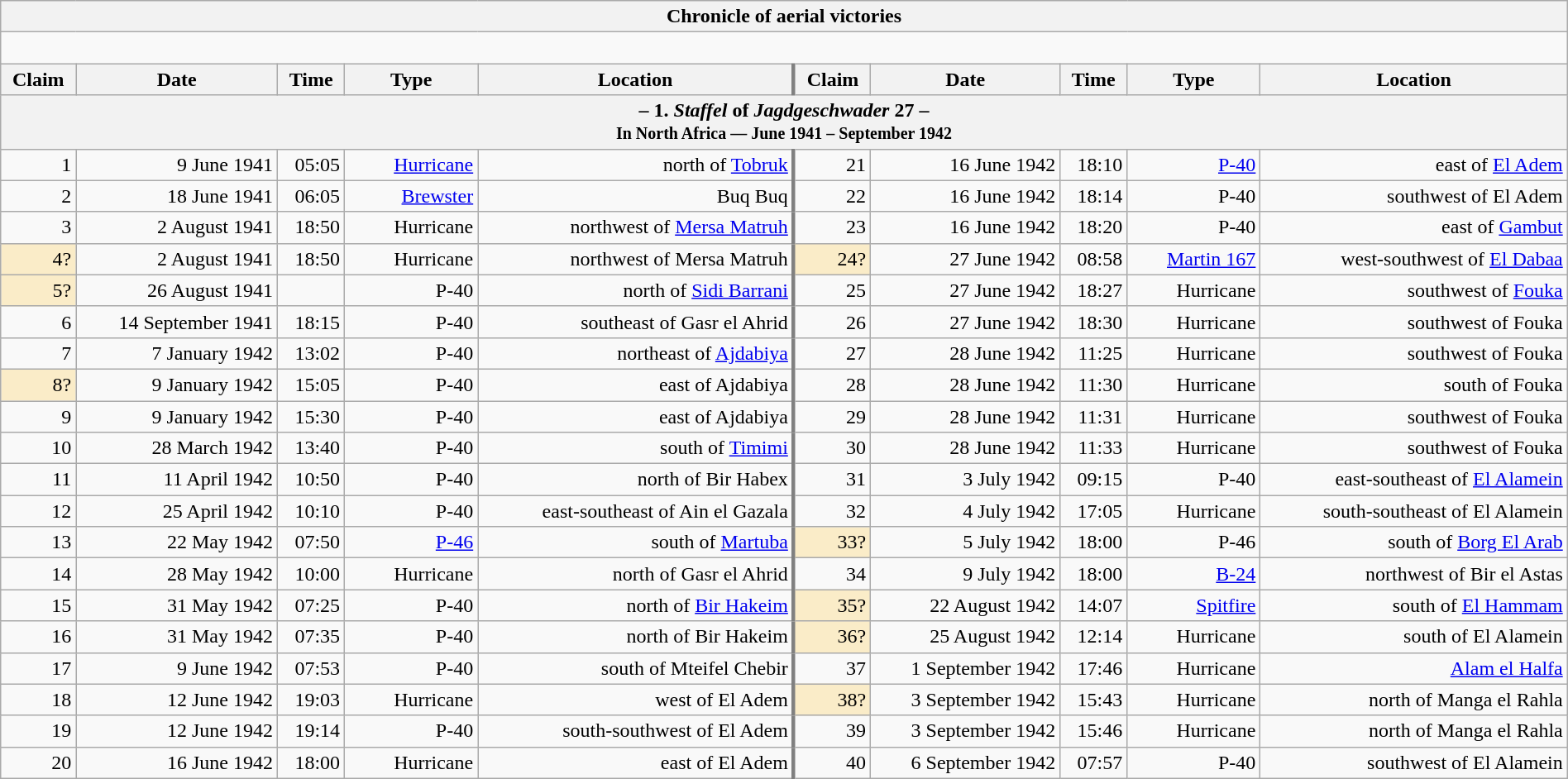<table class="wikitable plainrowheaders collapsible" style="margin-left: auto; margin-right: auto; border: none; text-align:right; width: 100%;">
<tr>
<th colspan="10">Chronicle of aerial victories</th>
</tr>
<tr>
<td colspan="12" style="text-align: left;"><br></td>
</tr>
<tr>
<th scope="col">Claim</th>
<th scope="col">Date</th>
<th scope="col">Time</th>
<th scope="col" width="100px">Type</th>
<th scope="col">Location</th>
<th scope="col" style="border-left: 3px solid grey;">Claim</th>
<th scope="col">Date</th>
<th scope="col">Time</th>
<th scope="col" width="100px">Type</th>
<th scope="col">Location</th>
</tr>
<tr>
<th colspan="10">– 1. <em>Staffel</em> of <em>Jagdgeschwader</em> 27 –<br><small>In North Africa — June 1941 – September 1942</small></th>
</tr>
<tr>
<td>1</td>
<td>9 June 1941</td>
<td>05:05</td>
<td><a href='#'>Hurricane</a></td>
<td>north of <a href='#'>Tobruk</a></td>
<td style="border-left: 3px solid grey;">21</td>
<td>16 June 1942</td>
<td>18:10</td>
<td><a href='#'>P-40</a></td>
<td>east of <a href='#'>El Adem</a></td>
</tr>
<tr>
<td>2</td>
<td>18 June 1941</td>
<td>06:05</td>
<td><a href='#'>Brewster</a></td>
<td>Buq Buq</td>
<td style="border-left: 3px solid grey;">22</td>
<td>16 June 1942</td>
<td>18:14</td>
<td>P-40</td>
<td>southwest of El Adem</td>
</tr>
<tr>
<td>3</td>
<td>2 August 1941</td>
<td>18:50</td>
<td>Hurricane</td>
<td> northwest of <a href='#'>Mersa Matruh</a></td>
<td style="border-left: 3px solid grey;">23</td>
<td>16 June 1942</td>
<td>18:20</td>
<td>P-40</td>
<td>east of <a href='#'>Gambut</a></td>
</tr>
<tr>
<td style="background:#faecc8">4?</td>
<td>2 August 1941</td>
<td>18:50</td>
<td>Hurricane</td>
<td> northwest of Mersa Matruh</td>
<td style="border-left: 3px solid grey; background:#faecc8">24?</td>
<td>27 June 1942</td>
<td>08:58</td>
<td><a href='#'>Martin 167</a></td>
<td>west-southwest of <a href='#'>El Dabaa</a></td>
</tr>
<tr>
<td style="background:#faecc8">5?</td>
<td>26 August 1941</td>
<td></td>
<td>P-40</td>
<td>north of <a href='#'>Sidi Barrani</a></td>
<td style="border-left: 3px solid grey;">25</td>
<td>27 June 1942</td>
<td>18:27</td>
<td>Hurricane</td>
<td>southwest of <a href='#'>Fouka</a></td>
</tr>
<tr>
<td>6</td>
<td>14 September 1941</td>
<td>18:15</td>
<td>P-40</td>
<td>southeast of Gasr el Ahrid</td>
<td style="border-left: 3px solid grey;">26</td>
<td>27 June 1942</td>
<td>18:30</td>
<td>Hurricane</td>
<td>southwest of Fouka</td>
</tr>
<tr>
<td>7</td>
<td>7 January 1942</td>
<td>13:02</td>
<td>P-40</td>
<td>northeast of <a href='#'>Ajdabiya</a></td>
<td style="border-left: 3px solid grey;">27</td>
<td>28 June 1942</td>
<td>11:25</td>
<td>Hurricane</td>
<td>southwest of Fouka</td>
</tr>
<tr>
<td style="background:#faecc8">8?</td>
<td>9 January 1942</td>
<td>15:05</td>
<td>P-40</td>
<td>east of Ajdabiya</td>
<td style="border-left: 3px solid grey;">28</td>
<td>28 June 1942</td>
<td>11:30</td>
<td>Hurricane</td>
<td>south of Fouka</td>
</tr>
<tr>
<td>9</td>
<td>9 January 1942</td>
<td>15:30</td>
<td>P-40</td>
<td>east of Ajdabiya</td>
<td style="border-left: 3px solid grey;">29</td>
<td>28 June 1942</td>
<td>11:31</td>
<td>Hurricane</td>
<td>southwest of Fouka</td>
</tr>
<tr>
<td>10</td>
<td>28 March 1942</td>
<td>13:40</td>
<td>P-40</td>
<td>south of <a href='#'>Timimi</a></td>
<td style="border-left: 3px solid grey;">30</td>
<td>28 June 1942</td>
<td>11:33</td>
<td>Hurricane</td>
<td>southwest of Fouka</td>
</tr>
<tr>
<td>11</td>
<td>11 April 1942</td>
<td>10:50</td>
<td>P-40</td>
<td>north of Bir Habex</td>
<td style="border-left: 3px solid grey;">31</td>
<td>3 July 1942</td>
<td>09:15</td>
<td>P-40</td>
<td>east-southeast of <a href='#'>El Alamein</a></td>
</tr>
<tr>
<td>12</td>
<td>25 April 1942</td>
<td>10:10</td>
<td>P-40</td>
<td>east-southeast of Ain el Gazala</td>
<td style="border-left: 3px solid grey;">32</td>
<td>4 July 1942</td>
<td>17:05</td>
<td>Hurricane</td>
<td> south-southeast of El Alamein</td>
</tr>
<tr>
<td>13</td>
<td>22 May 1942</td>
<td>07:50</td>
<td><a href='#'>P-46</a></td>
<td> south of <a href='#'>Martuba</a></td>
<td style="border-left: 3px solid grey; background:#faecc8">33?</td>
<td>5 July 1942</td>
<td>18:00</td>
<td>P-46</td>
<td> south of <a href='#'>Borg El Arab</a></td>
</tr>
<tr>
<td>14</td>
<td>28 May 1942</td>
<td>10:00</td>
<td>Hurricane</td>
<td> north of Gasr el Ahrid</td>
<td style="border-left: 3px solid grey;">34</td>
<td>9 July 1942</td>
<td>18:00</td>
<td><a href='#'>B-24</a></td>
<td> northwest of Bir el Astas</td>
</tr>
<tr>
<td>15</td>
<td>31 May 1942</td>
<td>07:25</td>
<td>P-40</td>
<td>north of <a href='#'>Bir Hakeim</a></td>
<td style="border-left: 3px solid grey; background:#faecc8">35?</td>
<td>22 August 1942</td>
<td>14:07</td>
<td><a href='#'>Spitfire</a></td>
<td> south of <a href='#'>El Hammam</a></td>
</tr>
<tr>
<td>16</td>
<td>31 May 1942</td>
<td>07:35</td>
<td>P-40</td>
<td>north of Bir Hakeim</td>
<td style="border-left: 3px solid grey; background:#faecc8">36?</td>
<td>25 August 1942</td>
<td>12:14</td>
<td>Hurricane</td>
<td>south of El Alamein</td>
</tr>
<tr>
<td>17</td>
<td>9 June 1942</td>
<td>07:53</td>
<td>P-40</td>
<td>south of Mteifel Chebir</td>
<td style="border-left: 3px solid grey;">37</td>
<td>1 September 1942</td>
<td>17:46</td>
<td>Hurricane</td>
<td><a href='#'>Alam el Halfa</a></td>
</tr>
<tr>
<td>18</td>
<td>12 June 1942</td>
<td>19:03</td>
<td>Hurricane</td>
<td>west of El Adem</td>
<td style="border-left: 3px solid grey; background:#faecc8">38?</td>
<td>3 September 1942</td>
<td>15:43</td>
<td>Hurricane</td>
<td>north of Manga el Rahla</td>
</tr>
<tr>
<td>19</td>
<td>12 June 1942</td>
<td>19:14</td>
<td>P-40</td>
<td>south-southwest of El Adem</td>
<td style="border-left: 3px solid grey;">39</td>
<td>3 September 1942</td>
<td>15:46</td>
<td>Hurricane</td>
<td>north of Manga el Rahla</td>
</tr>
<tr>
<td>20</td>
<td>16 June 1942</td>
<td>18:00</td>
<td>Hurricane</td>
<td>east of El Adem</td>
<td style="border-left: 3px solid grey;">40</td>
<td>6 September 1942</td>
<td>07:57</td>
<td>P-40</td>
<td>southwest of El Alamein</td>
</tr>
</table>
